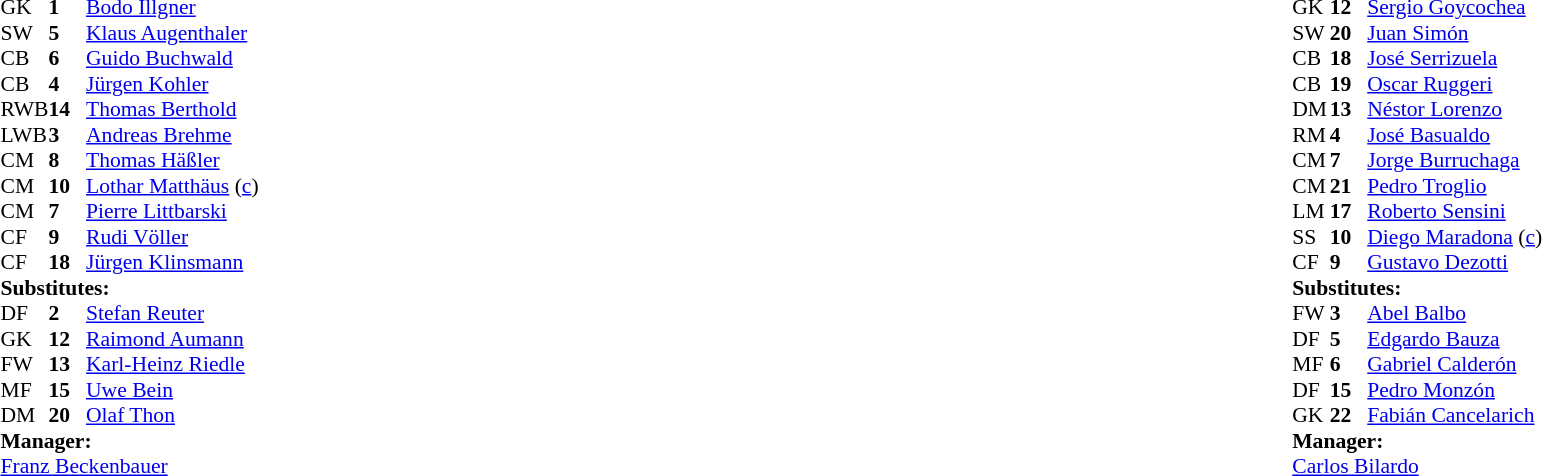<table width="100%">
<tr>
<td valign="top" width="50%"><br><table style="font-size: 90%" cellspacing="0" cellpadding="0">
<tr>
<th width="25"></th>
<th width="25"></th>
</tr>
<tr>
<td>GK</td>
<td><strong>1</strong></td>
<td><a href='#'>Bodo Illgner</a></td>
</tr>
<tr>
<td>SW</td>
<td><strong>5</strong></td>
<td><a href='#'>Klaus Augenthaler</a></td>
</tr>
<tr>
<td>CB</td>
<td><strong>6</strong></td>
<td><a href='#'>Guido Buchwald</a></td>
</tr>
<tr>
<td>CB</td>
<td><strong>4</strong></td>
<td><a href='#'>Jürgen Kohler</a></td>
</tr>
<tr>
<td>RWB</td>
<td><strong>14</strong></td>
<td><a href='#'>Thomas Berthold</a></td>
<td></td>
<td></td>
</tr>
<tr>
<td>LWB</td>
<td><strong>3</strong></td>
<td><a href='#'>Andreas Brehme</a></td>
</tr>
<tr>
<td>CM</td>
<td><strong>8</strong></td>
<td><a href='#'>Thomas Häßler</a></td>
</tr>
<tr>
<td>CM</td>
<td><strong>10</strong></td>
<td><a href='#'>Lothar Matthäus</a> (<a href='#'>c</a>)</td>
</tr>
<tr>
<td>CM</td>
<td><strong>7</strong></td>
<td><a href='#'>Pierre Littbarski</a></td>
</tr>
<tr>
<td>CF</td>
<td><strong>9</strong></td>
<td><a href='#'>Rudi Völler</a></td>
<td></td>
</tr>
<tr>
<td>CF</td>
<td><strong>18</strong></td>
<td><a href='#'>Jürgen Klinsmann</a></td>
</tr>
<tr>
<td colspan=3><strong>Substitutes:</strong></td>
</tr>
<tr>
<td>DF</td>
<td><strong>2</strong></td>
<td><a href='#'>Stefan Reuter</a></td>
<td></td>
<td></td>
</tr>
<tr>
<td>GK</td>
<td><strong>12</strong></td>
<td><a href='#'>Raimond Aumann</a></td>
</tr>
<tr>
<td>FW</td>
<td><strong>13</strong></td>
<td><a href='#'>Karl-Heinz Riedle</a></td>
</tr>
<tr>
<td>MF</td>
<td><strong>15</strong></td>
<td><a href='#'>Uwe Bein</a></td>
</tr>
<tr>
<td>DM</td>
<td><strong>20</strong></td>
<td><a href='#'>Olaf Thon</a></td>
</tr>
<tr>
<td colspan=3><strong>Manager:</strong></td>
</tr>
<tr>
<td colspan="4"><a href='#'>Franz Beckenbauer</a></td>
</tr>
</table>
</td>
<td valign="top" width="50%"><br><table style="font-size: 90%" cellspacing="0" cellpadding="0" align=center>
<tr>
<th width="25"></th>
<th width="25"></th>
</tr>
<tr>
<td>GK</td>
<td><strong>12</strong></td>
<td><a href='#'>Sergio Goycochea</a></td>
</tr>
<tr>
<td>SW</td>
<td><strong>20</strong></td>
<td><a href='#'>Juan Simón</a></td>
</tr>
<tr>
<td>CB</td>
<td><strong>18</strong></td>
<td><a href='#'>José Serrizuela</a></td>
</tr>
<tr>
<td>CB</td>
<td><strong>19</strong></td>
<td><a href='#'>Oscar Ruggeri</a></td>
<td></td>
<td></td>
</tr>
<tr>
<td>DM</td>
<td><strong>13</strong></td>
<td><a href='#'>Néstor Lorenzo</a></td>
</tr>
<tr>
<td>RM</td>
<td><strong>4</strong></td>
<td><a href='#'>José Basualdo</a></td>
</tr>
<tr>
<td>CM</td>
<td><strong>7</strong></td>
<td><a href='#'>Jorge Burruchaga</a></td>
<td></td>
<td></td>
</tr>
<tr>
<td>CM</td>
<td><strong>21</strong></td>
<td><a href='#'>Pedro Troglio</a></td>
<td></td>
</tr>
<tr>
<td>LM</td>
<td><strong>17</strong></td>
<td><a href='#'>Roberto Sensini</a></td>
</tr>
<tr>
<td>SS</td>
<td><strong>10</strong></td>
<td><a href='#'>Diego Maradona</a> (<a href='#'>c</a>)</td>
<td></td>
</tr>
<tr>
<td>CF</td>
<td><strong>9</strong></td>
<td><a href='#'>Gustavo Dezotti</a></td>
<td></td>
</tr>
<tr>
<td colspan=3><strong>Substitutes:</strong></td>
</tr>
<tr>
<td>FW</td>
<td><strong>3</strong></td>
<td><a href='#'>Abel Balbo</a></td>
</tr>
<tr>
<td>DF</td>
<td><strong>5</strong></td>
<td><a href='#'>Edgardo Bauza</a></td>
</tr>
<tr>
<td>MF</td>
<td><strong>6</strong></td>
<td><a href='#'>Gabriel Calderón</a></td>
<td></td>
<td></td>
</tr>
<tr>
<td>DF</td>
<td><strong>15</strong></td>
<td><a href='#'>Pedro Monzón</a></td>
<td></td>
<td></td>
</tr>
<tr>
<td>GK</td>
<td><strong>22</strong></td>
<td><a href='#'>Fabián Cancelarich</a></td>
</tr>
<tr>
<td colspan=3><strong>Manager:</strong></td>
</tr>
<tr>
<td colspan="4"><a href='#'>Carlos Bilardo</a></td>
</tr>
</table>
</td>
</tr>
</table>
